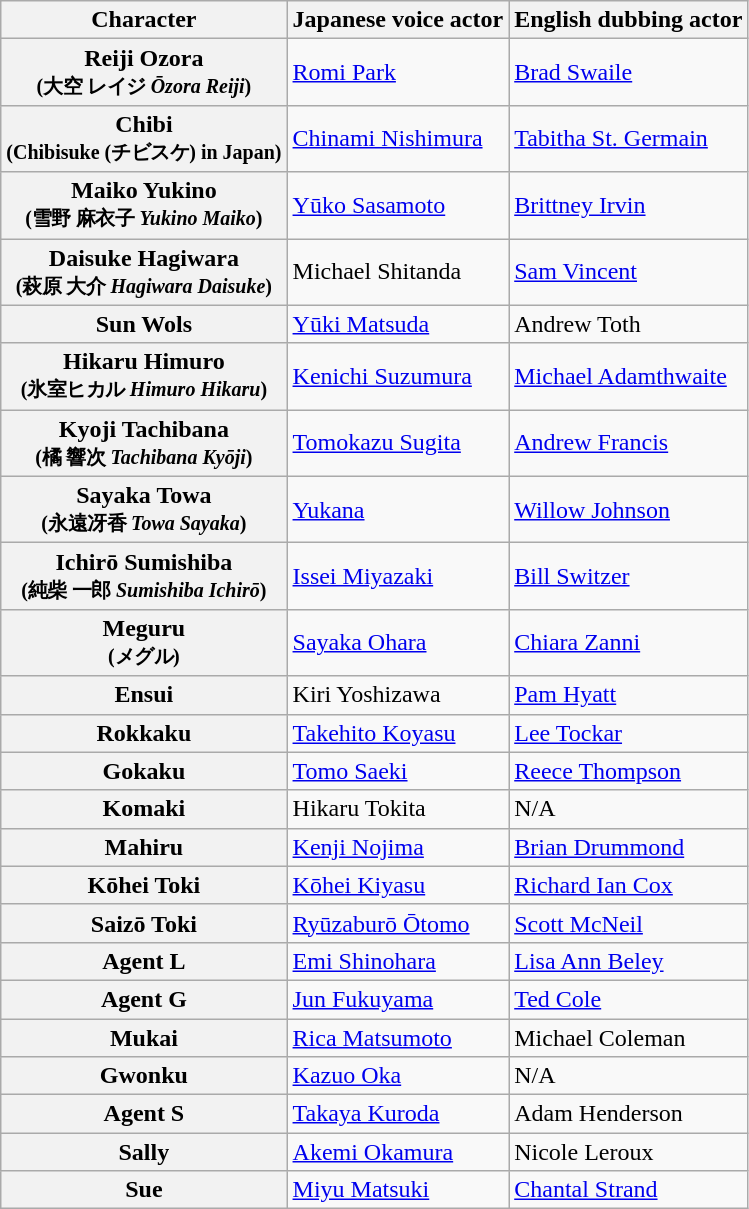<table class="wikitable">
<tr>
<th>Character</th>
<th>Japanese voice actor</th>
<th>English dubbing actor</th>
</tr>
<tr>
<th>Reiji Ozora<br><small>(大空 レイジ <em>Ōzora Reiji</em>)</small></th>
<td><a href='#'>Romi Park</a></td>
<td><a href='#'>Brad Swaile</a></td>
</tr>
<tr>
<th>Chibi<br><small>(Chibisuke (チビスケ) in Japan)</small></th>
<td><a href='#'>Chinami Nishimura</a></td>
<td><a href='#'>Tabitha St. Germain</a></td>
</tr>
<tr>
<th>Maiko Yukino<br><small>(雪野 麻衣子 <em>Yukino Maiko</em>)</small></th>
<td><a href='#'>Yūko Sasamoto</a></td>
<td><a href='#'>Brittney Irvin</a></td>
</tr>
<tr>
<th>Daisuke Hagiwara<br><small>(萩原 大介 <em>Hagiwara Daisuke</em>)</small></th>
<td>Michael Shitanda</td>
<td><a href='#'>Sam Vincent</a></td>
</tr>
<tr>
<th>Sun Wols</th>
<td><a href='#'>Yūki Matsuda</a></td>
<td>Andrew Toth</td>
</tr>
<tr>
<th>Hikaru Himuro<br><small>(氷室ヒカル <em>Himuro Hikaru</em>)</small></th>
<td><a href='#'>Kenichi Suzumura</a></td>
<td><a href='#'>Michael Adamthwaite</a></td>
</tr>
<tr>
<th>Kyoji Tachibana<br><small>(橘 響次 <em>Tachibana Kyōji</em>)</small></th>
<td><a href='#'>Tomokazu Sugita</a></td>
<td><a href='#'>Andrew Francis</a></td>
</tr>
<tr>
<th>Sayaka Towa<br><small>(永遠冴香 <em>Towa Sayaka</em>)</small></th>
<td><a href='#'>Yukana</a></td>
<td><a href='#'>Willow Johnson</a></td>
</tr>
<tr>
<th>Ichirō Sumishiba<br><small>(純柴 一郎 <em>Sumishiba Ichirō</em>)</small></th>
<td><a href='#'>Issei Miyazaki</a></td>
<td><a href='#'>Bill Switzer</a></td>
</tr>
<tr>
<th>Meguru<br><small>(メグル)</small></th>
<td><a href='#'>Sayaka Ohara</a></td>
<td><a href='#'>Chiara Zanni</a></td>
</tr>
<tr>
<th>Ensui</th>
<td>Kiri Yoshizawa</td>
<td><a href='#'>Pam Hyatt</a></td>
</tr>
<tr>
<th>Rokkaku</th>
<td><a href='#'>Takehito Koyasu</a></td>
<td><a href='#'>Lee Tockar</a></td>
</tr>
<tr>
<th>Gokaku</th>
<td><a href='#'>Tomo Saeki</a></td>
<td><a href='#'>Reece Thompson</a></td>
</tr>
<tr>
<th>Komaki</th>
<td>Hikaru Tokita</td>
<td>N/A</td>
</tr>
<tr>
<th>Mahiru</th>
<td><a href='#'>Kenji Nojima</a></td>
<td><a href='#'>Brian Drummond</a></td>
</tr>
<tr>
<th>Kōhei Toki</th>
<td><a href='#'>Kōhei Kiyasu</a></td>
<td><a href='#'>Richard Ian Cox</a></td>
</tr>
<tr>
<th>Saizō Toki</th>
<td><a href='#'>Ryūzaburō Ōtomo</a></td>
<td><a href='#'>Scott McNeil</a></td>
</tr>
<tr>
<th>Agent L</th>
<td><a href='#'>Emi Shinohara</a></td>
<td><a href='#'>Lisa Ann Beley</a></td>
</tr>
<tr>
<th>Agent G</th>
<td><a href='#'>Jun Fukuyama</a></td>
<td><a href='#'>Ted Cole</a></td>
</tr>
<tr>
<th>Mukai</th>
<td><a href='#'>Rica Matsumoto</a></td>
<td>Michael Coleman</td>
</tr>
<tr>
<th>Gwonku</th>
<td><a href='#'>Kazuo Oka</a></td>
<td>N/A</td>
</tr>
<tr>
<th>Agent S</th>
<td><a href='#'>Takaya Kuroda</a></td>
<td>Adam Henderson</td>
</tr>
<tr>
<th>Sally</th>
<td><a href='#'>Akemi Okamura</a></td>
<td>Nicole Leroux</td>
</tr>
<tr>
<th>Sue</th>
<td><a href='#'>Miyu Matsuki</a></td>
<td><a href='#'>Chantal Strand</a></td>
</tr>
</table>
